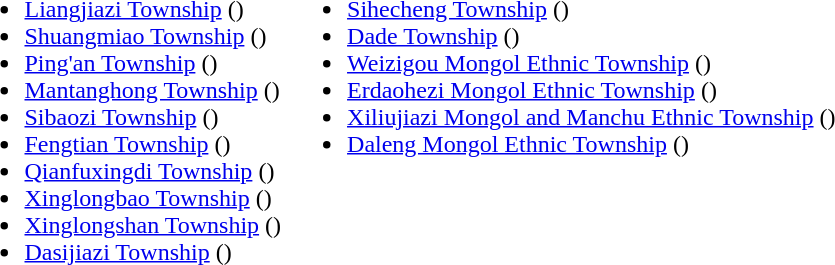<table>
<tr>
<td valign=top><br><ul><li><a href='#'>Liangjiazi Township</a> ()</li><li><a href='#'>Shuangmiao Township</a> ()</li><li><a href='#'>Ping'an Township</a> ()</li><li><a href='#'>Mantanghong Township</a> ()</li><li><a href='#'>Sibaozi Township</a> ()</li><li><a href='#'>Fengtian Township</a> ()</li><li><a href='#'>Qianfuxingdi Township</a> ()</li><li><a href='#'>Xinglongbao Township</a> ()</li><li><a href='#'>Xinglongshan Township</a> ()</li><li><a href='#'>Dasijiazi Township</a> ()</li></ul></td>
<td valign=top><br><ul><li><a href='#'>Sihecheng Township</a> ()</li><li><a href='#'>Dade Township</a> ()</li><li><a href='#'>Weizigou Mongol Ethnic Township</a> ()</li><li><a href='#'>Erdaohezi Mongol Ethnic Township</a> ()</li><li><a href='#'>Xiliujiazi Mongol and Manchu Ethnic Township</a> ()</li><li><a href='#'>Daleng Mongol Ethnic Township</a> ()</li></ul></td>
</tr>
</table>
